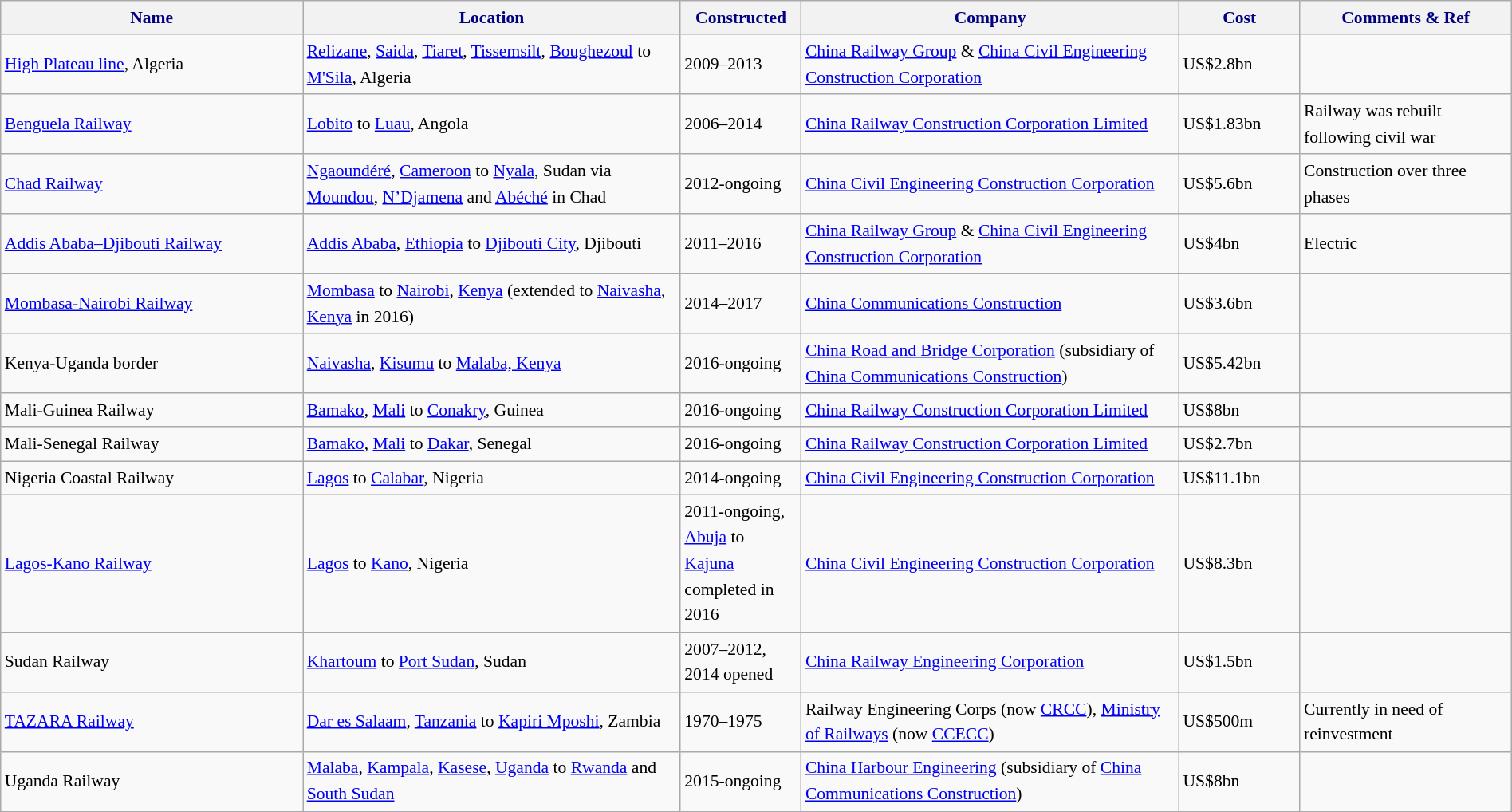<table class="wikitable sortable" style="font-size:90%; width:100%; border:0; text-align:left; line-height:150%;">
<tr>
<th style="height:17px; background:#f2f2f2; color:navy; width:20%;">Name</th>
<th style="height:17px; background:#f2f2f2; color:navy; width:25%;">Location</th>
<th style="height:17px; background:#f2f2f2; color:navy; width:8%;">Constructed</th>
<th style="height:17px; background:#f2f2f2; color:navy; width:25%;">Company</th>
<th style="height:17px; background:#f2f2f2; color:navy; width:8%;">Cost</th>
<th class="unsortable"  style="height:17px; background:#f2f2f2; color:navy; width:14%;">Comments & Ref</th>
</tr>
<tr>
<td><a href='#'>High Plateau line</a>, Algeria</td>
<td><a href='#'>Relizane</a>, <a href='#'>Saida</a>, <a href='#'>Tiaret</a>, <a href='#'>Tissemsilt</a>, <a href='#'>Boughezoul</a> to <a href='#'>M'Sila</a>, Algeria</td>
<td>2009–2013</td>
<td><a href='#'>China Railway Group</a> & <a href='#'>China Civil Engineering Construction Corporation</a></td>
<td>US$2.8bn</td>
<td></td>
</tr>
<tr>
<td><a href='#'>Benguela Railway</a></td>
<td><a href='#'>Lobito</a> to <a href='#'>Luau</a>, Angola</td>
<td>2006–2014</td>
<td><a href='#'>China Railway Construction Corporation Limited</a></td>
<td>US$1.83bn</td>
<td>Railway was rebuilt following civil war</td>
</tr>
<tr>
<td><a href='#'>Chad Railway</a></td>
<td><a href='#'>Ngaoundéré</a>, <a href='#'>Cameroon</a> to <a href='#'>Nyala</a>, Sudan via <a href='#'>Moundou</a>, <a href='#'>N’Djamena</a> and <a href='#'>Abéché</a> in Chad</td>
<td>2012-ongoing</td>
<td><a href='#'>China Civil Engineering Construction Corporation</a></td>
<td>US$5.6bn</td>
<td>Construction over three phases</td>
</tr>
<tr>
<td><a href='#'>Addis Ababa–Djibouti Railway</a></td>
<td><a href='#'>Addis Ababa</a>, <a href='#'>Ethiopia</a> to <a href='#'>Djibouti City</a>, Djibouti</td>
<td>2011–2016</td>
<td><a href='#'>China Railway Group</a> & <a href='#'>China Civil Engineering Construction Corporation</a></td>
<td>US$4bn</td>
<td>Electric</td>
</tr>
<tr>
<td><a href='#'>Mombasa-Nairobi Railway</a></td>
<td><a href='#'>Mombasa</a> to <a href='#'>Nairobi</a>, <a href='#'>Kenya</a> (extended to <a href='#'>Naivasha</a>, <a href='#'>Kenya</a> in 2016)</td>
<td>2014–2017</td>
<td><a href='#'>China Communications Construction</a></td>
<td>US$3.6bn</td>
<td></td>
</tr>
<tr>
<td>Kenya-Uganda border</td>
<td><a href='#'>Naivasha</a>, <a href='#'>Kisumu</a> to <a href='#'>Malaba, Kenya</a></td>
<td>2016-ongoing</td>
<td><a href='#'>China Road and Bridge Corporation</a> (subsidiary of <a href='#'>China Communications Construction</a>)</td>
<td>US$5.42bn</td>
<td></td>
</tr>
<tr>
<td>Mali-Guinea Railway</td>
<td><a href='#'>Bamako</a>, <a href='#'>Mali</a> to <a href='#'>Conakry</a>, Guinea</td>
<td>2016-ongoing</td>
<td><a href='#'>China Railway Construction Corporation Limited</a></td>
<td>US$8bn</td>
<td></td>
</tr>
<tr>
<td>Mali-Senegal Railway</td>
<td><a href='#'>Bamako</a>, <a href='#'>Mali</a> to <a href='#'>Dakar</a>, Senegal</td>
<td>2016-ongoing</td>
<td><a href='#'>China Railway Construction Corporation Limited</a></td>
<td>US$2.7bn</td>
<td></td>
</tr>
<tr>
<td>Nigeria Coastal Railway</td>
<td><a href='#'>Lagos</a> to <a href='#'>Calabar</a>, Nigeria</td>
<td>2014-ongoing</td>
<td><a href='#'>China Civil Engineering Construction Corporation</a></td>
<td>US$11.1bn</td>
<td></td>
</tr>
<tr>
<td><a href='#'>Lagos-Kano Railway</a></td>
<td><a href='#'>Lagos</a> to <a href='#'>Kano</a>, Nigeria</td>
<td>2011-ongoing, <a href='#'>Abuja</a> to <a href='#'>Kajuna</a> completed in 2016</td>
<td><a href='#'>China Civil Engineering Construction Corporation</a></td>
<td>US$8.3bn</td>
<td></td>
</tr>
<tr>
<td>Sudan Railway</td>
<td><a href='#'>Khartoum</a> to <a href='#'>Port Sudan</a>, Sudan</td>
<td>2007–2012, 2014 opened</td>
<td><a href='#'>China Railway Engineering Corporation</a></td>
<td>US$1.5bn</td>
<td></td>
</tr>
<tr>
<td><a href='#'>TAZARA Railway</a></td>
<td><a href='#'>Dar es Salaam</a>, <a href='#'>Tanzania</a> to <a href='#'>Kapiri Mposhi</a>, Zambia</td>
<td>1970–1975</td>
<td>Railway Engineering Corps (now <a href='#'>CRCC</a>), <a href='#'>Ministry of Railways</a> (now <a href='#'>CCECC</a>)</td>
<td>US$500m</td>
<td>Currently in need of reinvestment</td>
</tr>
<tr>
<td>Uganda Railway</td>
<td><a href='#'>Malaba</a>, <a href='#'>Kampala</a>, <a href='#'>Kasese</a>, <a href='#'>Uganda</a> to <a href='#'>Rwanda</a> and <a href='#'>South Sudan</a></td>
<td>2015-ongoing</td>
<td><a href='#'>China Harbour Engineering</a> (subsidiary of <a href='#'>China Communications Construction</a>)</td>
<td>US$8bn</td>
<td></td>
</tr>
</table>
